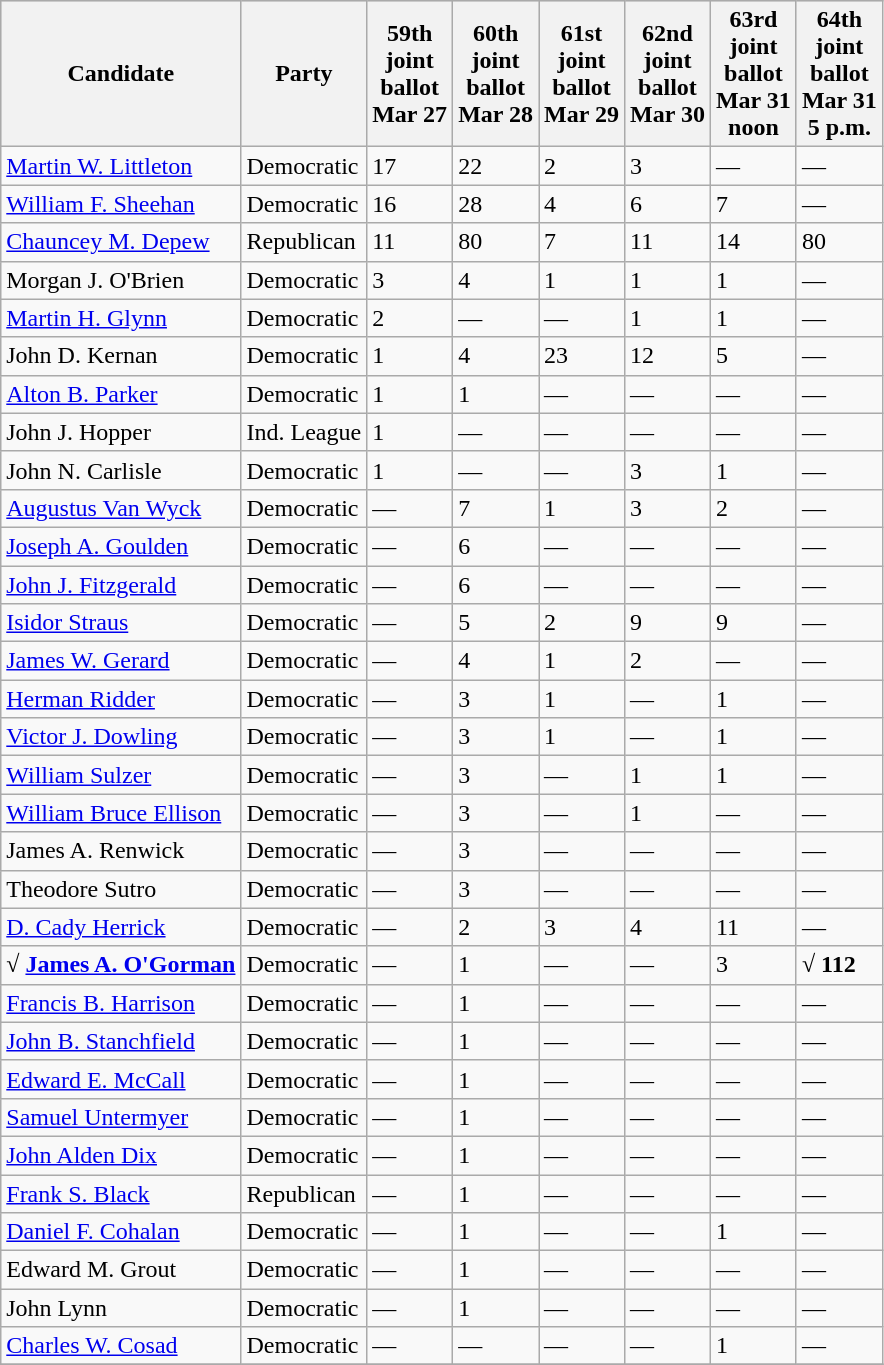<table class=wikitable>
<tr bgcolor=lightgrey>
<th>Candidate</th>
<th>Party</th>
<th>59th<br>joint<br>ballot<br>Mar 27</th>
<th>60th<br>joint<br>ballot<br>Mar 28</th>
<th>61st<br>joint<br>ballot<br>Mar 29</th>
<th>62nd<br>joint<br>ballot<br>Mar 30</th>
<th>63rd<br>joint<br>ballot<br>Mar 31<br>noon</th>
<th>64th<br>joint<br>ballot<br>Mar 31<br>5 p.m.</th>
</tr>
<tr>
<td><a href='#'>Martin W. Littleton</a></td>
<td>Democratic</td>
<td>17</td>
<td>22</td>
<td>2</td>
<td>3</td>
<td>—</td>
<td>—</td>
</tr>
<tr>
<td><a href='#'>William F. Sheehan</a></td>
<td>Democratic</td>
<td>16</td>
<td>28</td>
<td>4</td>
<td>6</td>
<td>7</td>
<td>—</td>
</tr>
<tr>
<td><a href='#'>Chauncey M. Depew</a></td>
<td>Republican</td>
<td>11</td>
<td>80</td>
<td>7</td>
<td>11</td>
<td>14</td>
<td>80</td>
</tr>
<tr>
<td>Morgan J. O'Brien</td>
<td>Democratic</td>
<td>3</td>
<td>4</td>
<td>1</td>
<td>1</td>
<td>1</td>
<td>—</td>
</tr>
<tr>
<td><a href='#'>Martin H. Glynn</a></td>
<td>Democratic</td>
<td>2</td>
<td>—</td>
<td>—</td>
<td>1</td>
<td>1</td>
<td>—</td>
</tr>
<tr>
<td>John D. Kernan</td>
<td>Democratic</td>
<td>1</td>
<td>4</td>
<td>23</td>
<td>12</td>
<td>5</td>
<td>—</td>
</tr>
<tr>
<td><a href='#'>Alton B. Parker</a></td>
<td>Democratic</td>
<td>1</td>
<td>1</td>
<td>—</td>
<td>—</td>
<td>—</td>
<td>—</td>
</tr>
<tr>
<td>John J. Hopper</td>
<td>Ind. League</td>
<td>1</td>
<td>—</td>
<td>—</td>
<td>—</td>
<td>—</td>
<td>—</td>
</tr>
<tr>
<td>John N. Carlisle</td>
<td>Democratic</td>
<td>1</td>
<td>—</td>
<td>—</td>
<td>3</td>
<td>1</td>
<td>—</td>
</tr>
<tr>
<td><a href='#'>Augustus Van Wyck</a></td>
<td>Democratic</td>
<td>—</td>
<td>7</td>
<td>1</td>
<td>3</td>
<td>2</td>
<td>—</td>
</tr>
<tr>
<td><a href='#'>Joseph A. Goulden</a></td>
<td>Democratic</td>
<td>—</td>
<td>6</td>
<td>—</td>
<td>—</td>
<td>—</td>
<td>—</td>
</tr>
<tr>
<td><a href='#'>John J. Fitzgerald</a></td>
<td>Democratic</td>
<td>—</td>
<td>6</td>
<td>—</td>
<td>—</td>
<td>—</td>
<td>—</td>
</tr>
<tr>
<td><a href='#'>Isidor Straus</a></td>
<td>Democratic</td>
<td>—</td>
<td>5</td>
<td>2</td>
<td>9</td>
<td>9</td>
<td>—</td>
</tr>
<tr>
<td><a href='#'>James W. Gerard</a></td>
<td>Democratic</td>
<td>—</td>
<td>4</td>
<td>1</td>
<td>2</td>
<td>—</td>
<td>—</td>
</tr>
<tr>
<td><a href='#'>Herman Ridder</a></td>
<td>Democratic</td>
<td>—</td>
<td>3</td>
<td>1</td>
<td>—</td>
<td>1</td>
<td>—</td>
</tr>
<tr>
<td><a href='#'>Victor J. Dowling</a></td>
<td>Democratic</td>
<td>—</td>
<td>3</td>
<td>1</td>
<td>—</td>
<td>1</td>
<td>—</td>
</tr>
<tr>
<td><a href='#'>William Sulzer</a></td>
<td>Democratic</td>
<td>—</td>
<td>3</td>
<td>—</td>
<td>1</td>
<td>1</td>
<td>—</td>
</tr>
<tr>
<td><a href='#'>William Bruce Ellison</a></td>
<td>Democratic</td>
<td>—</td>
<td>3</td>
<td>—</td>
<td>1</td>
<td>—</td>
<td>—</td>
</tr>
<tr>
<td>James A. Renwick</td>
<td>Democratic</td>
<td>—</td>
<td>3</td>
<td>—</td>
<td>—</td>
<td>—</td>
<td>—</td>
</tr>
<tr>
<td>Theodore Sutro</td>
<td>Democratic</td>
<td>—</td>
<td>3</td>
<td>—</td>
<td>—</td>
<td>—</td>
<td>—</td>
</tr>
<tr>
<td><a href='#'>D. Cady Herrick</a></td>
<td>Democratic</td>
<td>—</td>
<td>2</td>
<td>3</td>
<td>4</td>
<td>11</td>
<td>—</td>
</tr>
<tr>
<td><strong>√ <a href='#'>James A. O'Gorman</a></strong></td>
<td>Democratic</td>
<td>—</td>
<td>1</td>
<td>—</td>
<td>—</td>
<td>3</td>
<td><strong>√ 112</strong></td>
</tr>
<tr>
<td><a href='#'>Francis B. Harrison</a></td>
<td>Democratic</td>
<td>—</td>
<td>1</td>
<td>—</td>
<td>—</td>
<td>—</td>
<td>—</td>
</tr>
<tr>
<td><a href='#'>John B. Stanchfield</a></td>
<td>Democratic</td>
<td>—</td>
<td>1</td>
<td>—</td>
<td>—</td>
<td>—</td>
<td>—</td>
</tr>
<tr>
<td><a href='#'>Edward E. McCall</a></td>
<td>Democratic</td>
<td>—</td>
<td>1</td>
<td>—</td>
<td>—</td>
<td>—</td>
<td>—</td>
</tr>
<tr>
<td><a href='#'>Samuel Untermyer</a></td>
<td>Democratic</td>
<td>—</td>
<td>1</td>
<td>—</td>
<td>—</td>
<td>—</td>
<td>—</td>
</tr>
<tr>
<td><a href='#'>John Alden Dix</a></td>
<td>Democratic</td>
<td>—</td>
<td>1</td>
<td>—</td>
<td>—</td>
<td>—</td>
<td>—</td>
</tr>
<tr>
<td><a href='#'>Frank S. Black</a></td>
<td>Republican</td>
<td>—</td>
<td>1</td>
<td>—</td>
<td>—</td>
<td>—</td>
<td>—</td>
</tr>
<tr>
<td><a href='#'>Daniel F. Cohalan</a></td>
<td>Democratic</td>
<td>—</td>
<td>1</td>
<td>—</td>
<td>—</td>
<td>1</td>
<td>—</td>
</tr>
<tr>
<td>Edward M. Grout</td>
<td>Democratic</td>
<td>—</td>
<td>1</td>
<td>—</td>
<td>—</td>
<td>—</td>
<td>—</td>
</tr>
<tr>
<td>John Lynn</td>
<td>Democratic</td>
<td>—</td>
<td>1</td>
<td>—</td>
<td>—</td>
<td>—</td>
<td>—</td>
</tr>
<tr>
<td><a href='#'>Charles W. Cosad</a></td>
<td>Democratic</td>
<td>—</td>
<td>—</td>
<td>—</td>
<td>—</td>
<td>1</td>
<td>—</td>
</tr>
<tr>
</tr>
</table>
